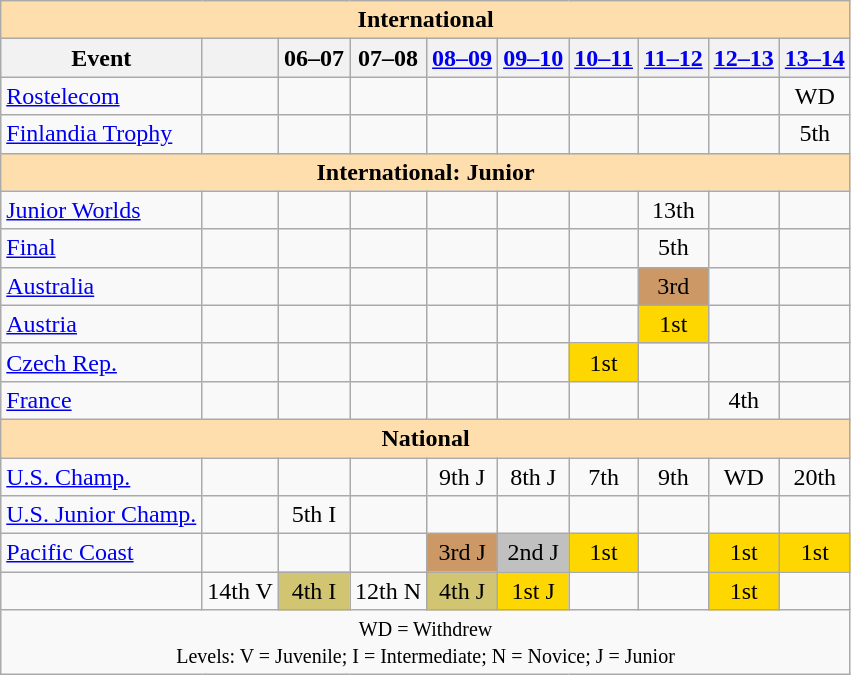<table class="wikitable" style="text-align:center">
<tr>
<th style="background-color: #ffdead; " colspan=10 align=center>International</th>
</tr>
<tr>
<th>Event</th>
<th></th>
<th>06–07</th>
<th>07–08</th>
<th><a href='#'>08–09</a></th>
<th><a href='#'>09–10</a></th>
<th><a href='#'>10–11</a></th>
<th><a href='#'>11–12</a></th>
<th><a href='#'>12–13</a></th>
<th><a href='#'>13–14</a></th>
</tr>
<tr>
<td align=left> <a href='#'>Rostelecom</a></td>
<td></td>
<td></td>
<td></td>
<td></td>
<td></td>
<td></td>
<td></td>
<td></td>
<td>WD</td>
</tr>
<tr>
<td align=left><a href='#'>Finlandia Trophy</a></td>
<td></td>
<td></td>
<td></td>
<td></td>
<td></td>
<td></td>
<td></td>
<td></td>
<td>5th</td>
</tr>
<tr>
<th style="background-color: #ffdead; " colspan=10 align=center>International: Junior</th>
</tr>
<tr>
<td align=left><a href='#'>Junior Worlds</a></td>
<td></td>
<td></td>
<td></td>
<td></td>
<td></td>
<td></td>
<td>13th</td>
<td></td>
<td></td>
</tr>
<tr>
<td align=left> <a href='#'>Final</a></td>
<td></td>
<td></td>
<td></td>
<td></td>
<td></td>
<td></td>
<td>5th</td>
<td></td>
<td></td>
</tr>
<tr>
<td align=left> <a href='#'>Australia</a></td>
<td></td>
<td></td>
<td></td>
<td></td>
<td></td>
<td></td>
<td bgcolor=cc9966>3rd</td>
<td></td>
<td></td>
</tr>
<tr>
<td align=left> <a href='#'>Austria</a></td>
<td></td>
<td></td>
<td></td>
<td></td>
<td></td>
<td></td>
<td bgcolor=gold>1st</td>
<td></td>
<td></td>
</tr>
<tr>
<td align=left> <a href='#'>Czech Rep.</a></td>
<td></td>
<td></td>
<td></td>
<td></td>
<td></td>
<td bgcolor=gold>1st</td>
<td></td>
<td></td>
<td></td>
</tr>
<tr>
<td align=left> <a href='#'>France</a></td>
<td></td>
<td></td>
<td></td>
<td></td>
<td></td>
<td></td>
<td></td>
<td>4th</td>
<td></td>
</tr>
<tr>
<th style="background-color: #ffdead; " colspan=10 align=center>National</th>
</tr>
<tr>
<td align=left><a href='#'>U.S. Champ.</a></td>
<td></td>
<td></td>
<td></td>
<td>9th J</td>
<td>8th J</td>
<td>7th</td>
<td>9th</td>
<td>WD</td>
<td>20th</td>
</tr>
<tr>
<td align=left><a href='#'>U.S. Junior Champ.</a></td>
<td></td>
<td>5th I</td>
<td></td>
<td></td>
<td></td>
<td></td>
<td></td>
<td></td>
<td></td>
</tr>
<tr>
<td align=left><a href='#'>Pacific Coast</a></td>
<td></td>
<td></td>
<td></td>
<td bgcolor=cc9966>3rd J</td>
<td bgcolor=silver>2nd J</td>
<td bgcolor=gold>1st</td>
<td></td>
<td bgcolor=gold>1st</td>
<td bgcolor=gold>1st</td>
</tr>
<tr>
<td align=left></td>
<td>14th V</td>
<td bgcolor=d1c571>4th I</td>
<td>12th N</td>
<td bgcolor=d1c571>4th J</td>
<td bgcolor=gold>1st J</td>
<td></td>
<td></td>
<td bgcolor=gold>1st</td>
<td></td>
</tr>
<tr>
<td colspan=10 align=center><small> WD = Withdrew <br> Levels: V = Juvenile; I = Intermediate; N = Novice; J = Junior </small></td>
</tr>
</table>
